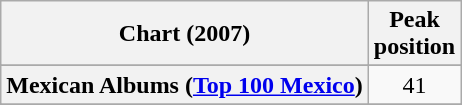<table class="wikitable sortable plainrowheaders">
<tr>
<th scope="col">Chart (2007)</th>
<th scope="col">Peak<br>position</th>
</tr>
<tr>
</tr>
<tr>
</tr>
<tr>
</tr>
<tr>
</tr>
<tr>
</tr>
<tr>
</tr>
<tr>
</tr>
<tr>
</tr>
<tr>
</tr>
<tr>
</tr>
<tr>
</tr>
<tr>
</tr>
<tr>
<th scope="row">Mexican Albums (<a href='#'>Top 100 Mexico</a>)</th>
<td align="center">41</td>
</tr>
<tr>
</tr>
<tr>
</tr>
<tr>
</tr>
<tr>
</tr>
<tr>
</tr>
<tr>
</tr>
<tr>
</tr>
<tr>
</tr>
<tr>
</tr>
<tr>
</tr>
</table>
